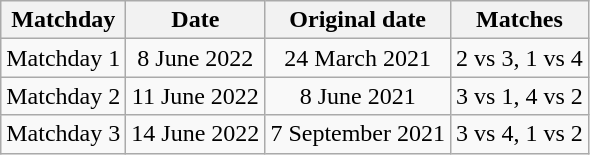<table class="wikitable" style="text-align:center">
<tr>
<th>Matchday</th>
<th>Date</th>
<th>Original date</th>
<th>Matches</th>
</tr>
<tr>
<td>Matchday 1</td>
<td>8 June 2022</td>
<td>24 March 2021</td>
<td>2 vs 3, 1 vs 4</td>
</tr>
<tr>
<td>Matchday 2</td>
<td>11 June 2022</td>
<td>8 June 2021</td>
<td>3 vs 1, 4 vs 2</td>
</tr>
<tr>
<td>Matchday 3</td>
<td>14 June 2022</td>
<td>7 September 2021</td>
<td>3 vs 4, 1 vs 2</td>
</tr>
</table>
